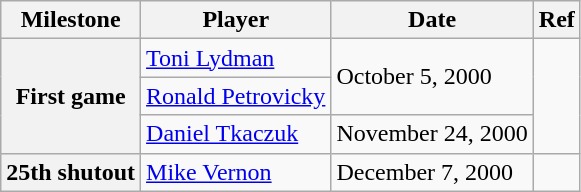<table class="wikitable">
<tr>
<th scope="col">Milestone</th>
<th scope="col">Player</th>
<th scope="col">Date</th>
<th scope="col">Ref</th>
</tr>
<tr>
<th rowspan=3>First game</th>
<td><a href='#'>Toni Lydman</a></td>
<td rowspan=2>October 5, 2000</td>
<td rowspan=3></td>
</tr>
<tr>
<td><a href='#'>Ronald Petrovicky</a></td>
</tr>
<tr>
<td><a href='#'>Daniel Tkaczuk</a></td>
<td>November 24, 2000</td>
</tr>
<tr>
<th>25th shutout</th>
<td><a href='#'>Mike Vernon</a></td>
<td>December 7, 2000</td>
<td></td>
</tr>
</table>
